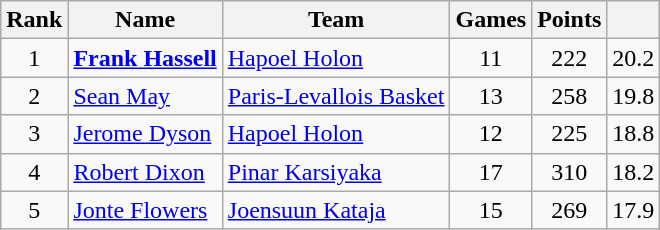<table class="wikitable sortable" style="text-align: center">
<tr>
<th>Rank</th>
<th>Name</th>
<th>Team</th>
<th>Games</th>
<th>Points</th>
<th></th>
</tr>
<tr>
<td>1</td>
<td align="left"> <strong><a href='#'>Frank Hassell</a></strong></td>
<td align="left"> <a href='#'>Hapoel Holon</a></td>
<td>11</td>
<td>222</td>
<td>20.2</td>
</tr>
<tr>
<td>2</td>
<td align="left"> <a href='#'>Sean May</a></td>
<td align="left"> <a href='#'>Paris-Levallois Basket</a></td>
<td>13</td>
<td>258</td>
<td>19.8</td>
</tr>
<tr>
<td>3</td>
<td align="left"> <a href='#'>Jerome Dyson</a></td>
<td align="left"> <a href='#'>Hapoel Holon</a></td>
<td>12</td>
<td>225</td>
<td>18.8</td>
</tr>
<tr>
<td>4</td>
<td align="left"> <a href='#'>Robert Dixon</a></td>
<td align="left"> <a href='#'>Pinar Karsiyaka</a></td>
<td>17</td>
<td>310</td>
<td>18.2</td>
</tr>
<tr>
<td>5</td>
<td align="left"> <a href='#'>Jonte Flowers</a></td>
<td align="left"> <a href='#'>Joensuun Kataja</a></td>
<td>15</td>
<td>269</td>
<td>17.9</td>
</tr>
</table>
